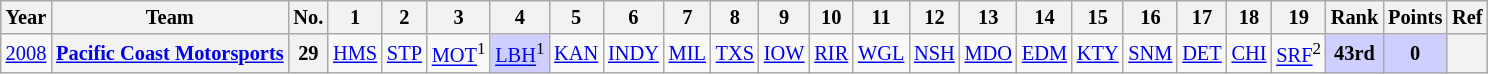<table class="wikitable" style="text-align:center; font-size:85%">
<tr>
<th>Year</th>
<th>Team</th>
<th>No.</th>
<th>1</th>
<th>2</th>
<th>3</th>
<th>4</th>
<th>5</th>
<th>6</th>
<th>7</th>
<th>8</th>
<th>9</th>
<th>10</th>
<th>11</th>
<th>12</th>
<th>13</th>
<th>14</th>
<th>15</th>
<th>16</th>
<th>17</th>
<th>18</th>
<th>19</th>
<th>Rank</th>
<th>Points</th>
<th>Ref</th>
</tr>
<tr>
<td><a href='#'>2008</a></td>
<th nowrap><a href='#'>Pacific Coast Motorsports</a></th>
<th>29</th>
<td><a href='#'>HMS</a></td>
<td><a href='#'>STP</a></td>
<td><a href='#'>MOT</a><sup>1</sup><br></td>
<td style="background:#CFCFFF;"><a href='#'>LBH</a><sup>1</sup><br></td>
<td><a href='#'>KAN</a></td>
<td><a href='#'>INDY</a></td>
<td><a href='#'>MIL</a></td>
<td><a href='#'>TXS</a></td>
<td><a href='#'>IOW</a></td>
<td><a href='#'>RIR</a></td>
<td><a href='#'>WGL</a></td>
<td><a href='#'>NSH</a></td>
<td><a href='#'>MDO</a></td>
<td><a href='#'>EDM</a></td>
<td><a href='#'>KTY</a></td>
<td><a href='#'>SNM</a></td>
<td><a href='#'>DET</a></td>
<td><a href='#'>CHI</a></td>
<td><a href='#'>SRF</a><sup>2</sup><br></td>
<th rowspan="1" style="background:#CFCFFF;">43rd</th>
<th rowspan="1" style="background:#CFCFFF;">0</th>
<th rowspan="1"></th>
</tr>
</table>
